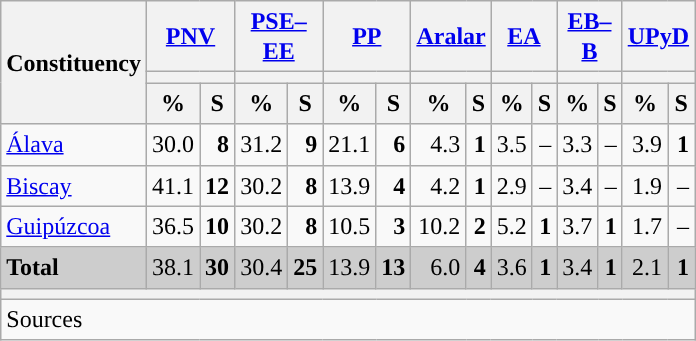<table class="wikitable sortable" style="text-align:right; line-height:20px;">
<tr>
<th rowspan="3">Constituency</th>
<th colspan="2" width="30px" class="unsortable"><a href='#'>PNV</a></th>
<th colspan="2" width="30px" class="unsortable"><a href='#'>PSE–EE</a></th>
<th colspan="2" width="30px" class="unsortable"><a href='#'>PP</a></th>
<th colspan="2" width="30px" class="unsortable"><a href='#'>Aralar</a></th>
<th colspan="2" width="30px" class="unsortable"><a href='#'>EA</a></th>
<th colspan="2" width="30px" class="unsortable"><a href='#'>EB–B</a></th>
<th colspan="2" width="30px" class="unsortable"><a href='#'>UPyD</a></th>
</tr>
<tr>
<th colspan="2" style="background:"></th>
<th colspan="2" style="background:"></th>
<th colspan="2" style="background:"></th>
<th colspan="2" style="background:"></th>
<th colspan="2" style="background:"></th>
<th colspan="2" style="background:"></th>
<th colspan="2" style="background:"></th>
</tr>
<tr>
<th data-sort-type="number">%</th>
<th data-sort-type="number">S</th>
<th data-sort-type="number">%</th>
<th data-sort-type="number">S</th>
<th data-sort-type="number">%</th>
<th data-sort-type="number">S</th>
<th data-sort-type="number">%</th>
<th data-sort-type="number">S</th>
<th data-sort-type="number">%</th>
<th data-sort-type="number">S</th>
<th data-sort-type="number">%</th>
<th data-sort-type="number">S</th>
<th data-sort-type="number">%</th>
<th data-sort-type="number">S</th>
</tr>
<tr>
<td align="left"><a href='#'>Álava</a></td>
<td>30.0</td>
<td><strong>8</strong></td>
<td style="background:">31.2</td>
<td><strong>9</strong></td>
<td>21.1</td>
<td><strong>6</strong></td>
<td>4.3</td>
<td><strong>1</strong></td>
<td>3.5</td>
<td>–</td>
<td>3.3</td>
<td>–</td>
<td>3.9</td>
<td><strong>1</strong></td>
</tr>
<tr>
<td align="left"><a href='#'>Biscay</a></td>
<td style="background:">41.1</td>
<td><strong>12</strong></td>
<td>30.2</td>
<td><strong>8</strong></td>
<td>13.9</td>
<td><strong>4</strong></td>
<td>4.2</td>
<td><strong>1</strong></td>
<td>2.9</td>
<td>–</td>
<td>3.4</td>
<td>–</td>
<td>1.9</td>
<td>–</td>
</tr>
<tr>
<td align="left"><a href='#'>Guipúzcoa</a></td>
<td style="background:">36.5</td>
<td><strong>10</strong></td>
<td>30.2</td>
<td><strong>8</strong></td>
<td>10.5</td>
<td><strong>3</strong></td>
<td>10.2</td>
<td><strong>2</strong></td>
<td>5.2</td>
<td><strong>1</strong></td>
<td>3.7</td>
<td><strong>1</strong></td>
<td>1.7</td>
<td>–</td>
</tr>
<tr style="background:#CDCDCD;">
<td align="left"><strong>Total</strong></td>
<td style="background:">38.1</td>
<td><strong>30</strong></td>
<td>30.4</td>
<td><strong>25</strong></td>
<td>13.9</td>
<td><strong>13</strong></td>
<td>6.0</td>
<td><strong>4</strong></td>
<td>3.6</td>
<td><strong>1</strong></td>
<td>3.4</td>
<td><strong>1</strong></td>
<td>2.1</td>
<td><strong>1</strong></td>
</tr>
<tr>
<th colspan="15"></th>
</tr>
<tr>
<th style="text-align:left; font-weight:normal; background:#F9F9F9" colspan="15">Sources</th>
</tr>
</table>
